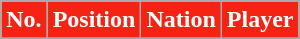<table class="wikitable sortable">
<tr>
<th style="background:#f52313; color:white;" scope="col">No.</th>
<th style="background:#f52313; color:white;" scope="col">Position</th>
<th style="background:#f52313; color:white;" scope="col">Nation</th>
<th style="background:#f52313; color:white;" scope="col">Player</th>
</tr>
<tr>
</tr>
</table>
